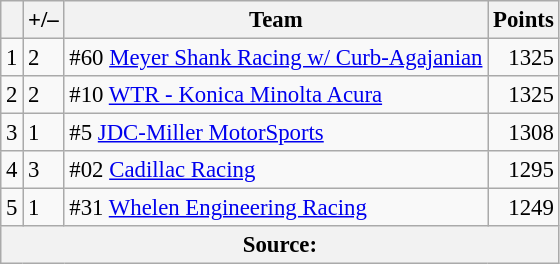<table class="wikitable" style="font-size: 95%;">
<tr>
<th scope="col"></th>
<th scope="col">+/–</th>
<th scope="col">Team</th>
<th scope="col">Points</th>
</tr>
<tr>
<td align=center>1</td>
<td align="left"> 2</td>
<td> #60 <a href='#'>Meyer Shank Racing w/ Curb-Agajanian</a></td>
<td align=right>1325</td>
</tr>
<tr>
<td align=center>2</td>
<td align="left"> 2</td>
<td> #10 <a href='#'>WTR - Konica Minolta Acura</a></td>
<td align=right>1325</td>
</tr>
<tr>
<td align=center>3</td>
<td align="left"> 1</td>
<td> #5 <a href='#'>JDC-Miller MotorSports</a></td>
<td align=right>1308</td>
</tr>
<tr>
<td align=center>4</td>
<td align="left"> 3</td>
<td> #02 <a href='#'>Cadillac Racing</a></td>
<td align=right>1295</td>
</tr>
<tr>
<td align=center>5</td>
<td align="left"> 1</td>
<td> #31 <a href='#'>Whelen Engineering Racing</a></td>
<td align=right>1249</td>
</tr>
<tr>
<th colspan=5>Source:</th>
</tr>
</table>
